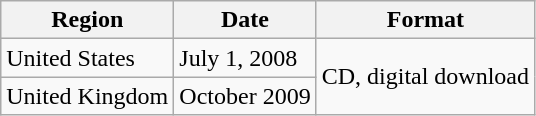<table class="wikitable">
<tr>
<th>Region</th>
<th>Date</th>
<th>Format</th>
</tr>
<tr>
<td>United States</td>
<td>July 1, 2008</td>
<td rowspan="2">CD, digital download</td>
</tr>
<tr>
<td>United Kingdom</td>
<td>October 2009</td>
</tr>
</table>
